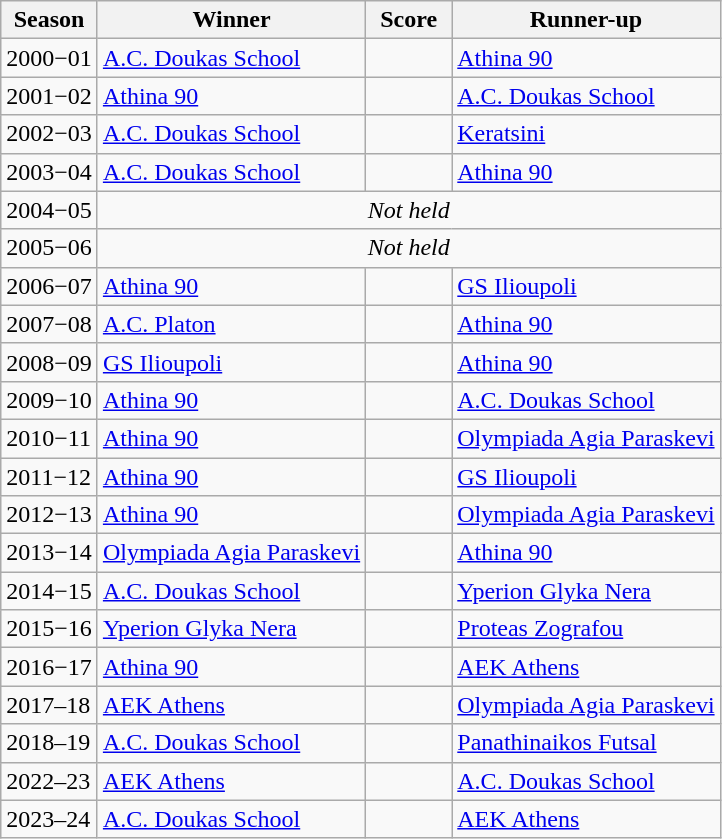<table class="wikitable">
<tr>
<th>Season</th>
<th>Winner</th>
<th width=50>Score</th>
<th>Runner-up</th>
</tr>
<tr>
<td>2000−01</td>
<td><a href='#'>A.C. Doukas School</a></td>
<td></td>
<td><a href='#'>Athina 90</a></td>
</tr>
<tr>
<td>2001−02</td>
<td><a href='#'>Athina 90</a></td>
<td></td>
<td><a href='#'>A.C. Doukas School</a></td>
</tr>
<tr>
<td>2002−03</td>
<td><a href='#'>A.C. Doukas School</a></td>
<td></td>
<td><a href='#'>Keratsini</a></td>
</tr>
<tr>
<td>2003−04</td>
<td><a href='#'>A.C. Doukas School</a></td>
<td></td>
<td><a href='#'>Athina 90</a></td>
</tr>
<tr>
<td>2004−05</td>
<td colspan=3 style="text-align:center;"><em>Not held</em></td>
</tr>
<tr>
<td>2005−06</td>
<td colspan=3 style="text-align:center;"><em>Not held</em></td>
</tr>
<tr>
<td>2006−07</td>
<td><a href='#'>Athina 90</a></td>
<td></td>
<td><a href='#'>GS Ilioupoli</a></td>
</tr>
<tr>
<td>2007−08</td>
<td><a href='#'>A.C. Platon</a></td>
<td></td>
<td><a href='#'>Athina 90</a></td>
</tr>
<tr>
<td>2008−09</td>
<td><a href='#'>GS Ilioupoli</a></td>
<td></td>
<td><a href='#'>Athina 90</a></td>
</tr>
<tr>
<td>2009−10</td>
<td><a href='#'>Athina 90</a></td>
<td></td>
<td><a href='#'>A.C. Doukas School</a></td>
</tr>
<tr>
<td>2010−11</td>
<td><a href='#'>Athina 90</a></td>
<td></td>
<td><a href='#'>Olympiada Agia Paraskevi</a></td>
</tr>
<tr>
<td>2011−12</td>
<td><a href='#'>Athina 90</a></td>
<td></td>
<td><a href='#'>GS Ilioupoli</a></td>
</tr>
<tr>
<td>2012−13</td>
<td><a href='#'>Athina 90</a></td>
<td></td>
<td><a href='#'>Olympiada Agia Paraskevi</a></td>
</tr>
<tr>
<td>2013−14</td>
<td><a href='#'>Olympiada Agia Paraskevi</a></td>
<td></td>
<td><a href='#'>Athina 90</a></td>
</tr>
<tr>
<td>2014−15</td>
<td><a href='#'>A.C. Doukas School</a></td>
<td></td>
<td><a href='#'>Yperion Glyka Nera</a></td>
</tr>
<tr>
<td>2015−16</td>
<td><a href='#'>Yperion Glyka Nera</a></td>
<td></td>
<td><a href='#'>Proteas Zografou</a></td>
</tr>
<tr>
<td>2016−17</td>
<td><a href='#'>Athina 90</a></td>
<td></td>
<td><a href='#'>AEK Athens</a></td>
</tr>
<tr>
<td>2017–18</td>
<td><a href='#'>AEK Athens</a></td>
<td></td>
<td><a href='#'>Olympiada Agia Paraskevi</a></td>
</tr>
<tr>
<td>2018–19</td>
<td><a href='#'>A.C. Doukas School</a></td>
<td></td>
<td><a href='#'>Panathinaikos Futsal</a></td>
</tr>
<tr>
<td>2022–23</td>
<td><a href='#'>AEK Athens</a></td>
<td></td>
<td><a href='#'>A.C. Doukas School</a></td>
</tr>
<tr>
<td>2023–24</td>
<td><a href='#'>A.C. Doukas School</a></td>
<td></td>
<td><a href='#'>AEK Athens</a></td>
</tr>
</table>
